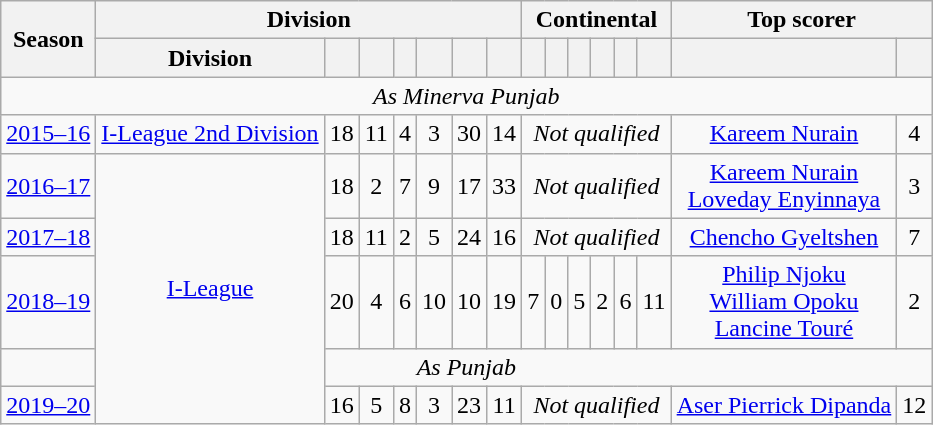<table class="wikitable" style="text-align:center">
<tr>
<th scope="col" rowspan="2">Season</th>
<th colspan=7 class="unsortable">Division</th>
<th colspan=6 class="unsortable">Continental</th>
<th colspan=2 class="unsortable">Top scorer</th>
</tr>
<tr>
<th>Division</th>
<th></th>
<th></th>
<th></th>
<th></th>
<th></th>
<th></th>
<th></th>
<th></th>
<th></th>
<th></th>
<th></th>
<th></th>
<th></th>
<th></th>
</tr>
<tr>
<td colspan="16"><em>As Minerva Punjab</em></td>
</tr>
<tr>
<td><a href='#'>2015–16</a></td>
<td rowspan="1"><a href='#'>I-League 2nd Division</a></td>
<td>18</td>
<td>11</td>
<td>4</td>
<td>3</td>
<td>30</td>
<td>14</td>
<td colspan="6"><em>Not qualified</em></td>
<td> <a href='#'>Kareem Nurain</a></td>
<td>4</td>
</tr>
<tr>
<td><a href='#'>2016–17</a></td>
<td rowspan="8"><a href='#'>I-League</a></td>
<td>18</td>
<td>2</td>
<td>7</td>
<td>9</td>
<td>17</td>
<td>33</td>
<td colspan="6"><em>Not qualified</em></td>
<td> <a href='#'>Kareem Nurain</a> <br>  <a href='#'>Loveday Enyinnaya</a></td>
<td>3</td>
</tr>
<tr>
<td><a href='#'>2017–18</a></td>
<td>18</td>
<td>11</td>
<td>2</td>
<td>5</td>
<td>24</td>
<td>16</td>
<td colspan="6"><em>Not qualified</em></td>
<td> <a href='#'>Chencho Gyeltshen</a></td>
<td>7</td>
</tr>
<tr>
<td><a href='#'>2018–19</a></td>
<td>20</td>
<td>4</td>
<td>6</td>
<td>10</td>
<td>10</td>
<td>19</td>
<td>7</td>
<td>0</td>
<td>5</td>
<td>2</td>
<td>6</td>
<td>11</td>
<td> <a href='#'>Philip Njoku</a> <br>  <a href='#'>William Opoku</a> <br>  <a href='#'>Lancine Touré</a></td>
<td>2</td>
</tr>
<tr>
<td colspan="16"><em>As Punjab</em></td>
</tr>
<tr>
<td><a href='#'>2019–20</a></td>
<td>16</td>
<td>5</td>
<td>8</td>
<td>3</td>
<td>23</td>
<td>11</td>
<td colspan="6"><em>Not qualified</em></td>
<td> <a href='#'>Aser Pierrick Dipanda</a></td>
<td>12</td>
</tr>
</table>
